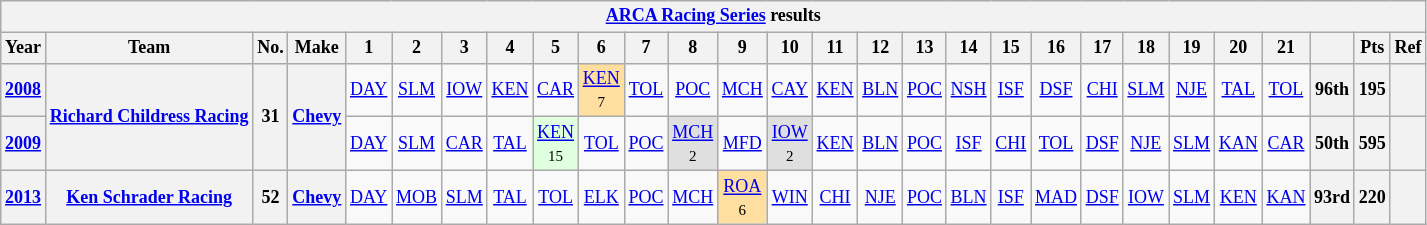<table class="wikitable" style="text-align:center; font-size:75%">
<tr>
<th colspan=28><a href='#'>ARCA Racing Series</a> results</th>
</tr>
<tr>
<th>Year</th>
<th>Team</th>
<th>No.</th>
<th>Make</th>
<th>1</th>
<th>2</th>
<th>3</th>
<th>4</th>
<th>5</th>
<th>6</th>
<th>7</th>
<th>8</th>
<th>9</th>
<th>10</th>
<th>11</th>
<th>12</th>
<th>13</th>
<th>14</th>
<th>15</th>
<th>16</th>
<th>17</th>
<th>18</th>
<th>19</th>
<th>20</th>
<th>21</th>
<th></th>
<th>Pts</th>
<th>Ref</th>
</tr>
<tr>
<th><a href='#'>2008</a></th>
<th rowspan=2><a href='#'>Richard Childress Racing</a></th>
<th rowspan=2>31</th>
<th rowspan=2><a href='#'>Chevy</a></th>
<td><a href='#'>DAY</a></td>
<td><a href='#'>SLM</a></td>
<td><a href='#'>IOW</a></td>
<td><a href='#'>KEN</a></td>
<td><a href='#'>CAR</a></td>
<td style="background:#FFDF9F;"><a href='#'>KEN</a><br><small>7</small></td>
<td><a href='#'>TOL</a></td>
<td><a href='#'>POC</a></td>
<td><a href='#'>MCH</a></td>
<td><a href='#'>CAY</a></td>
<td><a href='#'>KEN</a></td>
<td><a href='#'>BLN</a></td>
<td><a href='#'>POC</a></td>
<td><a href='#'>NSH</a></td>
<td><a href='#'>ISF</a></td>
<td><a href='#'>DSF</a></td>
<td><a href='#'>CHI</a></td>
<td><a href='#'>SLM</a></td>
<td><a href='#'>NJE</a></td>
<td><a href='#'>TAL</a></td>
<td><a href='#'>TOL</a></td>
<th>96th</th>
<th>195</th>
<th></th>
</tr>
<tr>
<th><a href='#'>2009</a></th>
<td><a href='#'>DAY</a></td>
<td><a href='#'>SLM</a></td>
<td><a href='#'>CAR</a></td>
<td><a href='#'>TAL</a></td>
<td style="background:#DFFFDF;"><a href='#'>KEN</a><br><small>15</small></td>
<td><a href='#'>TOL</a></td>
<td><a href='#'>POC</a></td>
<td style="background:#DFDFDF;"><a href='#'>MCH</a><br><small>2</small></td>
<td><a href='#'>MFD</a></td>
<td style="background:#DFDFDF;"><a href='#'>IOW</a><br><small>2</small></td>
<td><a href='#'>KEN</a></td>
<td><a href='#'>BLN</a></td>
<td><a href='#'>POC</a></td>
<td><a href='#'>ISF</a></td>
<td><a href='#'>CHI</a></td>
<td><a href='#'>TOL</a></td>
<td><a href='#'>DSF</a></td>
<td><a href='#'>NJE</a></td>
<td><a href='#'>SLM</a></td>
<td><a href='#'>KAN</a></td>
<td><a href='#'>CAR</a></td>
<th>50th</th>
<th>595</th>
<th></th>
</tr>
<tr>
<th><a href='#'>2013</a></th>
<th><a href='#'>Ken Schrader Racing</a></th>
<th>52</th>
<th><a href='#'>Chevy</a></th>
<td><a href='#'>DAY</a></td>
<td><a href='#'>MOB</a></td>
<td><a href='#'>SLM</a></td>
<td><a href='#'>TAL</a></td>
<td><a href='#'>TOL</a></td>
<td><a href='#'>ELK</a></td>
<td><a href='#'>POC</a></td>
<td><a href='#'>MCH</a></td>
<td style="background:#FFDF9F;"><a href='#'>ROA</a><br><small>6</small></td>
<td><a href='#'>WIN</a></td>
<td><a href='#'>CHI</a></td>
<td><a href='#'>NJE</a></td>
<td><a href='#'>POC</a></td>
<td><a href='#'>BLN</a></td>
<td><a href='#'>ISF</a></td>
<td><a href='#'>MAD</a></td>
<td><a href='#'>DSF</a></td>
<td><a href='#'>IOW</a></td>
<td><a href='#'>SLM</a></td>
<td><a href='#'>KEN</a></td>
<td><a href='#'>KAN</a></td>
<th>93rd</th>
<th>220</th>
<th></th>
</tr>
</table>
